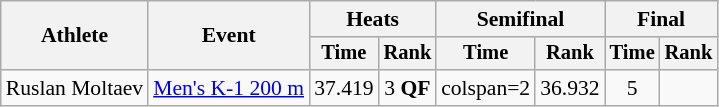<table class=wikitable style=font-size:90%;text-align:center>
<tr>
<th rowspan=2>Athlete</th>
<th rowspan=2>Event</th>
<th colspan=2>Heats</th>
<th colspan=2>Semifinal</th>
<th colspan=2>Final</th>
</tr>
<tr style="font-size:95%">
<th>Time</th>
<th>Rank</th>
<th>Time</th>
<th>Rank</th>
<th>Time</th>
<th>Rank</th>
</tr>
<tr>
<td align=left>Ruslan Moltaev</td>
<td align=left><a href='#'>Men's K-1 200 m</a></td>
<td>37.419</td>
<td>3 <strong>QF</strong></td>
<td>colspan=2 </td>
<td>36.932</td>
<td>5</td>
</tr>
</table>
